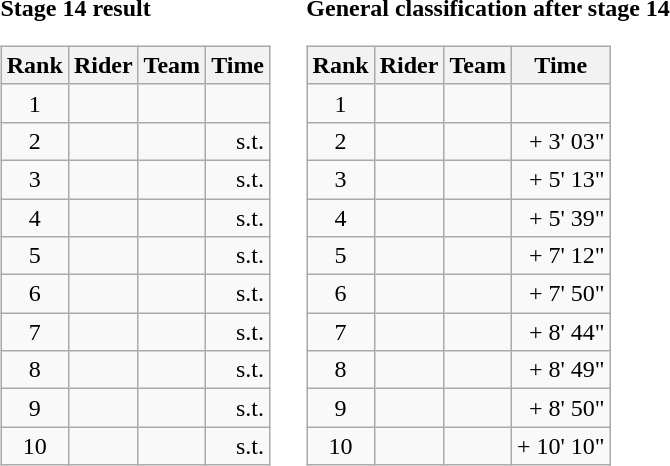<table>
<tr>
<td><strong>Stage 14 result</strong><br><table class="wikitable">
<tr>
<th scope="col">Rank</th>
<th scope="col">Rider</th>
<th scope="col">Team</th>
<th scope="col">Time</th>
</tr>
<tr>
<td style="text-align:center;">1</td>
<td></td>
<td></td>
<td style="text-align:right;"></td>
</tr>
<tr>
<td style="text-align:center;">2</td>
<td></td>
<td></td>
<td style="text-align:right;">s.t.</td>
</tr>
<tr>
<td style="text-align:center;">3</td>
<td></td>
<td></td>
<td style="text-align:right;">s.t.</td>
</tr>
<tr>
<td style="text-align:center;">4</td>
<td></td>
<td></td>
<td style="text-align:right;">s.t.</td>
</tr>
<tr>
<td style="text-align:center;">5</td>
<td></td>
<td></td>
<td style="text-align:right;">s.t.</td>
</tr>
<tr>
<td style="text-align:center;">6</td>
<td></td>
<td></td>
<td style="text-align:right;">s.t.</td>
</tr>
<tr>
<td style="text-align:center;">7</td>
<td></td>
<td></td>
<td style="text-align:right;">s.t.</td>
</tr>
<tr>
<td style="text-align:center;">8</td>
<td></td>
<td></td>
<td style="text-align:right;">s.t.</td>
</tr>
<tr>
<td style="text-align:center;">9</td>
<td></td>
<td></td>
<td style="text-align:right;">s.t.</td>
</tr>
<tr>
<td style="text-align:center;">10</td>
<td></td>
<td></td>
<td style="text-align:right;">s.t.</td>
</tr>
</table>
</td>
<td></td>
<td><strong>General classification after stage 14</strong><br><table class="wikitable">
<tr>
<th scope="col">Rank</th>
<th scope="col">Rider</th>
<th scope="col">Team</th>
<th scope="col">Time</th>
</tr>
<tr>
<td style="text-align:center;">1</td>
<td></td>
<td></td>
<td style="text-align:right;"></td>
</tr>
<tr>
<td style="text-align:center;">2</td>
<td></td>
<td></td>
<td style="text-align:right;">+ 3' 03"</td>
</tr>
<tr>
<td style="text-align:center;">3</td>
<td></td>
<td></td>
<td style="text-align:right;">+ 5' 13"</td>
</tr>
<tr>
<td style="text-align:center;">4</td>
<td></td>
<td></td>
<td style="text-align:right;">+ 5' 39"</td>
</tr>
<tr>
<td style="text-align:center;">5</td>
<td></td>
<td></td>
<td style="text-align:right;">+ 7' 12"</td>
</tr>
<tr>
<td style="text-align:center;">6</td>
<td></td>
<td></td>
<td style="text-align:right;">+ 7' 50"</td>
</tr>
<tr>
<td style="text-align:center;">7</td>
<td></td>
<td></td>
<td style="text-align:right;">+ 8' 44"</td>
</tr>
<tr>
<td style="text-align:center;">8</td>
<td></td>
<td></td>
<td style="text-align:right;">+ 8' 49"</td>
</tr>
<tr>
<td style="text-align:center;">9</td>
<td></td>
<td></td>
<td style="text-align:right;">+ 8' 50"</td>
</tr>
<tr>
<td style="text-align:center;">10</td>
<td></td>
<td></td>
<td style="text-align:right;">+ 10' 10"</td>
</tr>
</table>
</td>
</tr>
</table>
